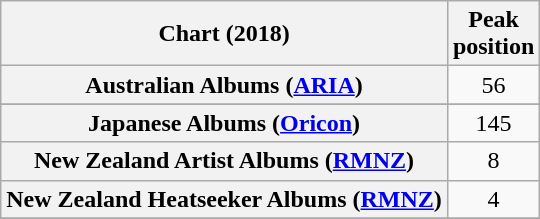<table class="wikitable sortable plainrowheaders" style="text-align:center">
<tr>
<th scope="col">Chart (2018)</th>
<th scope="col">Peak<br> position</th>
</tr>
<tr>
<th scope="row">Australian Albums (<a href='#'>ARIA</a>)</th>
<td>56</td>
</tr>
<tr>
</tr>
<tr>
</tr>
<tr>
</tr>
<tr>
<th scope="row">Japanese Albums (<a href='#'>Oricon</a>)</th>
<td>145</td>
</tr>
<tr>
<th scope="row">New Zealand Artist Albums (<a href='#'>RMNZ</a>)</th>
<td>8</td>
</tr>
<tr>
<th scope="row">New Zealand Heatseeker Albums (<a href='#'>RMNZ</a>)</th>
<td>4</td>
</tr>
<tr>
</tr>
<tr>
</tr>
</table>
